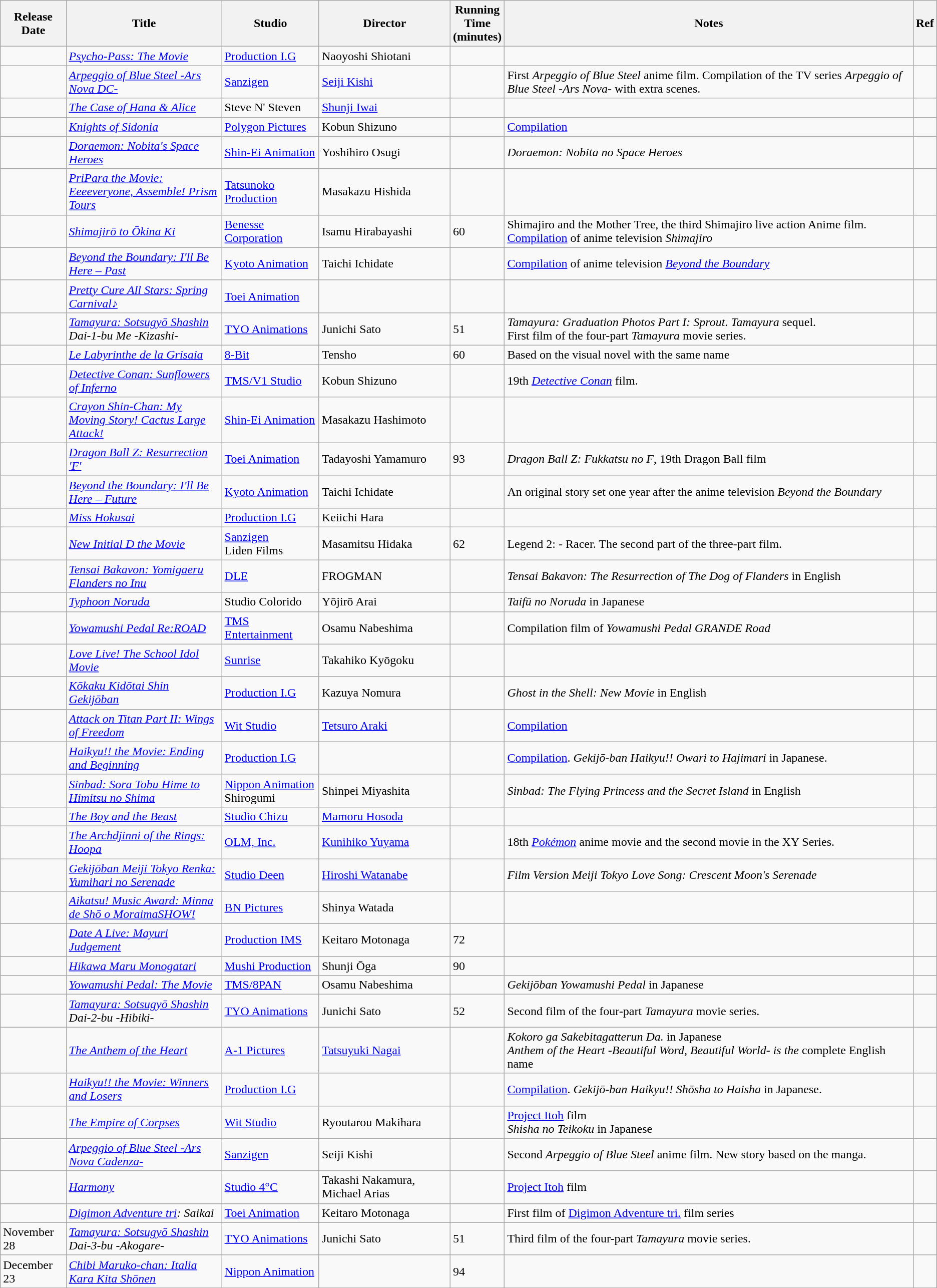<table class="wikitable sortable" border="1">
<tr>
<th>Release Date</th>
<th width="200px">Title</th>
<th>Studio</th>
<th>Director</th>
<th width="10px">Running Time (minutes)</th>
<th class="unsortable">Notes</th>
<th class="unsortable">Ref</th>
</tr>
<tr>
<td></td>
<td><em><a href='#'>Psycho-Pass: The Movie</a></em></td>
<td><a href='#'>Production I.G</a></td>
<td>Naoyoshi Shiotani</td>
<td></td>
<td></td>
<td></td>
</tr>
<tr>
<td></td>
<td><em><a href='#'>Arpeggio of Blue Steel -Ars Nova DC-</a></em></td>
<td><a href='#'>Sanzigen</a></td>
<td><a href='#'>Seiji Kishi</a></td>
<td></td>
<td>First <em>Arpeggio of Blue Steel</em> anime film. Compilation of the TV series <em>Arpeggio of Blue Steel -Ars Nova-</em> with extra scenes.</td>
<td></td>
</tr>
<tr>
<td></td>
<td><em><a href='#'>The Case of Hana & Alice</a></em></td>
<td>Steve N' Steven</td>
<td><a href='#'>Shunji Iwai</a></td>
<td></td>
<td></td>
<td></td>
</tr>
<tr>
<td></td>
<td><em><a href='#'>Knights of Sidonia</a></em></td>
<td><a href='#'>Polygon Pictures</a></td>
<td>Kobun Shizuno</td>
<td></td>
<td><a href='#'>Compilation</a></td>
<td></td>
</tr>
<tr>
<td></td>
<td><em><a href='#'>Doraemon: Nobita's Space Heroes</a></em></td>
<td><a href='#'>Shin-Ei Animation</a></td>
<td>Yoshihiro Osugi</td>
<td></td>
<td><em>Doraemon: Nobita no Space Heroes</em></td>
<td></td>
</tr>
<tr>
<td></td>
<td><em><a href='#'>PriPara the Movie: Eeeeveryone, Assemble! Prism Tours</a></em></td>
<td><a href='#'>Tatsunoko Production</a></td>
<td>Masakazu Hishida</td>
<td></td>
<td></td>
<td></td>
</tr>
<tr>
<td></td>
<td><em><a href='#'>Shimajirō to Ōkina Ki</a></em></td>
<td><a href='#'>Benesse Corporation</a></td>
<td>Isamu Hirabayashi</td>
<td>60</td>
<td>Shimajiro and the Mother Tree, the third Shimajiro live action Anime film.<br><a href='#'>Compilation</a> of anime television <em>Shimajiro</em></td>
<td></td>
</tr>
<tr>
<td></td>
<td><em><a href='#'>Beyond the Boundary: I'll Be Here – Past</a></em></td>
<td><a href='#'>Kyoto Animation</a></td>
<td>Taichi Ichidate</td>
<td></td>
<td><a href='#'>Compilation</a> of anime television <em><a href='#'>Beyond the Boundary</a></em></td>
<td></td>
</tr>
<tr>
<td></td>
<td><em><a href='#'>Pretty Cure All Stars: Spring Carnival♪</a></em></td>
<td><a href='#'>Toei Animation</a></td>
<td></td>
<td></td>
<td></td>
<td></td>
</tr>
<tr>
<td></td>
<td><em><a href='#'>Tamayura: Sotsugyō Shashin</a> Dai-1-bu Me -Kizashi-</em></td>
<td><a href='#'>TYO Animations</a></td>
<td>Junichi Sato</td>
<td>51</td>
<td><em>Tamayura: Graduation Photos Part I: Sprout</em>. <em>Tamayura</em> sequel.<br>First film of the four-part <em>Tamayura</em> movie series.</td>
<td></td>
</tr>
<tr>
<td></td>
<td><em><a href='#'>Le Labyrinthe de la Grisaia</a></em></td>
<td><a href='#'>8-Bit</a></td>
<td>Tensho</td>
<td>60</td>
<td>Based on the visual novel with the same name</td>
<td></td>
</tr>
<tr>
<td></td>
<td><em><a href='#'>Detective Conan: Sunflowers of Inferno</a></em></td>
<td><a href='#'>TMS/V1 Studio</a></td>
<td>Kobun Shizuno</td>
<td></td>
<td>19th <em><a href='#'>Detective Conan</a></em> film.</td>
<td></td>
</tr>
<tr>
<td></td>
<td><em><a href='#'>Crayon Shin-Chan: My Moving Story! Cactus Large Attack!</a></em></td>
<td><a href='#'>Shin-Ei Animation</a></td>
<td>Masakazu Hashimoto</td>
<td></td>
<td></td>
<td></td>
</tr>
<tr>
<td></td>
<td><em><a href='#'>Dragon Ball Z: Resurrection 'F'</a></em></td>
<td><a href='#'>Toei Animation</a></td>
<td>Tadayoshi Yamamuro</td>
<td>93</td>
<td><em>Dragon Ball Z: Fukkatsu no F</em>, 19th Dragon Ball film</td>
<td></td>
</tr>
<tr>
<td></td>
<td><em><a href='#'>Beyond the Boundary: I'll Be Here – Future</a></em></td>
<td><a href='#'>Kyoto Animation</a></td>
<td>Taichi Ichidate</td>
<td></td>
<td>An original story set one year after the anime television <em>Beyond the Boundary</em></td>
<td></td>
</tr>
<tr>
<td></td>
<td><em><a href='#'>Miss Hokusai</a></em></td>
<td><a href='#'>Production I.G</a></td>
<td>Keiichi Hara</td>
<td></td>
<td></td>
<td></td>
</tr>
<tr>
<td></td>
<td><em><a href='#'>New Initial D the Movie</a></em></td>
<td><a href='#'>Sanzigen</a><br>Liden Films</td>
<td>Masamitsu Hidaka</td>
<td>62</td>
<td>Legend 2: - Racer. The second part of the three-part film.</td>
<td></td>
</tr>
<tr>
<td></td>
<td><em><a href='#'>Tensai Bakavon: Yomigaeru Flanders no Inu</a></em></td>
<td><a href='#'>DLE</a></td>
<td>FROGMAN</td>
<td></td>
<td><em>Tensai Bakavon: The Resurrection of The Dog of Flanders</em> in English</td>
<td></td>
</tr>
<tr>
<td></td>
<td><em><a href='#'>Typhoon Noruda</a></em></td>
<td>Studio Colorido</td>
<td>Yōjirō Arai</td>
<td></td>
<td><em>Taifū no Noruda</em> in Japanese</td>
<td></td>
</tr>
<tr>
<td></td>
<td><em><a href='#'>Yowamushi Pedal Re:ROAD</a></em></td>
<td><a href='#'>TMS Entertainment</a></td>
<td>Osamu Nabeshima</td>
<td></td>
<td>Compilation film of <em>Yowamushi Pedal GRANDE Road</em></td>
<td></td>
</tr>
<tr>
<td></td>
<td><em><a href='#'>Love Live! The School Idol Movie</a></em></td>
<td><a href='#'>Sunrise</a></td>
<td>Takahiko Kyōgoku</td>
<td></td>
<td></td>
<td></td>
</tr>
<tr>
<td></td>
<td><em><a href='#'>Kōkaku Kidōtai Shin Gekijōban</a></em></td>
<td><a href='#'>Production I.G</a></td>
<td>Kazuya Nomura</td>
<td></td>
<td><em>Ghost in the Shell: New Movie</em> in English</td>
<td></td>
</tr>
<tr>
<td></td>
<td><em><a href='#'>Attack on Titan Part II: Wings of Freedom</a></em></td>
<td><a href='#'>Wit Studio</a></td>
<td><a href='#'>Tetsuro Araki</a></td>
<td></td>
<td><a href='#'>Compilation</a></td>
<td></td>
</tr>
<tr>
<td></td>
<td><em><a href='#'>Haikyu!! the Movie: Ending and Beginning</a></em></td>
<td><a href='#'>Production I.G</a></td>
<td></td>
<td></td>
<td><a href='#'>Compilation</a>. <em>Gekijō-ban Haikyu!! Owari to Hajimari</em> in Japanese.</td>
<td></td>
</tr>
<tr>
<td></td>
<td><em><a href='#'>Sinbad: Sora Tobu Hime to Himitsu no Shima</a></em></td>
<td><a href='#'>Nippon Animation</a><br>Shirogumi</td>
<td>Shinpei Miyashita</td>
<td></td>
<td><em>Sinbad: The Flying Princess and the Secret Island</em> in English</td>
<td></td>
</tr>
<tr>
<td></td>
<td><em><a href='#'>The Boy and the Beast</a></em></td>
<td><a href='#'>Studio Chizu</a></td>
<td><a href='#'>Mamoru Hosoda</a></td>
<td></td>
<td></td>
<td></td>
</tr>
<tr>
<td></td>
<td><em><a href='#'>The Archdjinni of the Rings: Hoopa</a></em></td>
<td><a href='#'>OLM, Inc.</a></td>
<td><a href='#'>Kunihiko Yuyama</a></td>
<td></td>
<td>18th <em><a href='#'>Pokémon</a></em> anime movie and the second movie in the XY Series.</td>
<td></td>
</tr>
<tr>
<td></td>
<td><em><a href='#'>Gekijōban Meiji Tokyo Renka: Yumihari no Serenade</a></em></td>
<td><a href='#'>Studio Deen</a></td>
<td><a href='#'>Hiroshi Watanabe</a></td>
<td></td>
<td><em>Film Version Meiji Tokyo Love Song: Crescent Moon's Serenade</em></td>
<td></td>
</tr>
<tr>
<td></td>
<td><em><a href='#'>Aikatsu! Music Award: Minna de Shō o MoraimaSHOW!</a></em></td>
<td><a href='#'>BN Pictures</a></td>
<td>Shinya Watada</td>
<td></td>
<td></td>
<td></td>
</tr>
<tr>
<td></td>
<td><em><a href='#'>Date A Live: Mayuri Judgement</a></em></td>
<td><a href='#'>Production IMS</a></td>
<td>Keitaro Motonaga</td>
<td>72</td>
<td></td>
<td></td>
</tr>
<tr>
<td></td>
<td><em><a href='#'>Hikawa Maru Monogatari</a></em></td>
<td><a href='#'>Mushi Production</a></td>
<td>Shunji Ōga</td>
<td>90</td>
<td></td>
<td></td>
</tr>
<tr>
<td></td>
<td><em><a href='#'>Yowamushi Pedal: The Movie</a></em></td>
<td><a href='#'>TMS/8PAN</a></td>
<td>Osamu Nabeshima</td>
<td></td>
<td><em>Gekijōban Yowamushi Pedal</em> in Japanese</td>
<td></td>
</tr>
<tr>
<td></td>
<td><em><a href='#'>Tamayura: Sotsugyō Shashin</a> Dai-2-bu -Hibiki-</em></td>
<td><a href='#'>TYO Animations</a></td>
<td>Junichi Sato</td>
<td>52</td>
<td>Second film of the four-part <em>Tamayura</em> movie series.</td>
<td></td>
</tr>
<tr>
<td></td>
<td><em><a href='#'>The Anthem of the Heart</a></em></td>
<td><a href='#'>A-1 Pictures</a></td>
<td><a href='#'>Tatsuyuki Nagai</a></td>
<td></td>
<td><em>Kokoro ga Sakebitagatterun Da.</em> in Japanese<br><em>Anthem of the Heart -Beautiful Word, Beautiful World- is the</em> complete English name</td>
<td></td>
</tr>
<tr>
<td></td>
<td><em><a href='#'>Haikyu!! the Movie: Winners and Losers</a></em></td>
<td><a href='#'>Production I.G</a></td>
<td></td>
<td></td>
<td><a href='#'>Compilation</a>. <em>Gekijō-ban Haikyu!! Shōsha to Haisha</em> in Japanese.</td>
<td></td>
</tr>
<tr>
<td></td>
<td><em><a href='#'>The Empire of Corpses</a></em></td>
<td><a href='#'>Wit Studio</a></td>
<td>Ryoutarou Makihara</td>
<td></td>
<td><a href='#'>Project Itoh</a> film<br><em>Shisha no Teikoku</em> in Japanese</td>
<td></td>
</tr>
<tr>
<td></td>
<td><em><a href='#'>Arpeggio of Blue Steel -Ars Nova Cadenza-</a></em></td>
<td><a href='#'>Sanzigen</a></td>
<td>Seiji Kishi</td>
<td></td>
<td>Second <em>Arpeggio of Blue Steel</em> anime film. New story based on the manga.</td>
<td></td>
</tr>
<tr>
<td></td>
<td><em><a href='#'>Harmony</a></em></td>
<td><a href='#'>Studio 4°C</a></td>
<td>Takashi Nakamura, Michael Arias</td>
<td></td>
<td><a href='#'>Project Itoh</a> film</td>
<td></td>
</tr>
<tr>
<td></td>
<td><em><a href='#'>Digimon Adventure tri</a>: Saikai</em></td>
<td><a href='#'>Toei Animation</a></td>
<td>Keitaro Motonaga</td>
<td></td>
<td>First film of <a href='#'>Digimon Adventure tri.</a> film series</td>
<td></td>
</tr>
<tr>
<td>November 28</td>
<td><em><a href='#'>Tamayura: Sotsugyō Shashin</a> Dai-3-bu -Akogare-</em></td>
<td><a href='#'>TYO Animations</a></td>
<td>Junichi Sato</td>
<td>51</td>
<td>Third film of the four-part <em>Tamayura</em> movie series.</td>
<td></td>
</tr>
<tr>
<td>December 23</td>
<td><em><a href='#'>Chibi Maruko-chan: Italia Kara Kita Shōnen</a></em></td>
<td><a href='#'>Nippon Animation</a></td>
<td></td>
<td>94</td>
<td></td>
<td></td>
</tr>
<tr>
</tr>
</table>
